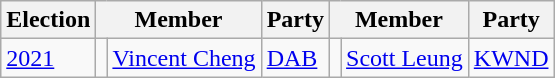<table class="wikitable" style="text-align:left">
<tr>
<th>Election</th>
<th colspan="2">Member</th>
<th>Party</th>
<th colspan="2">Member</th>
<th>Party</th>
</tr>
<tr>
<td><a href='#'>2021</a></td>
<td bgcolor=></td>
<td><a href='#'>Vincent Cheng</a></td>
<td><a href='#'>DAB</a></td>
<td bgcolor=></td>
<td><a href='#'>Scott Leung</a></td>
<td><a href='#'>KWND</a></td>
</tr>
</table>
